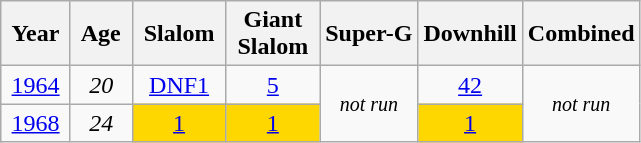<table class=wikitable style="text-align:center">
<tr>
<th> Year </th>
<th> Age </th>
<th> Slalom </th>
<th>Giant<br> Slalom </th>
<th>Super-G</th>
<th>Downhill</th>
<th>Combined</th>
</tr>
<tr>
<td><a href='#'>1964</a></td>
<td><em>20</em></td>
<td><a href='#'>DNF1</a></td>
<td><a href='#'>5</a></td>
<td rowspan=2><small><em>not run</em></small></td>
<td><a href='#'>42</a></td>
<td rowspan=2><small><em>not run</em></small></td>
</tr>
<tr>
<td><a href='#'>1968</a></td>
<td><em>24</em></td>
<td style="background:gold;"><a href='#'>1</a></td>
<td style="background:gold;"><a href='#'>1</a></td>
<td style="background:gold;"><a href='#'>1</a></td>
</tr>
</table>
